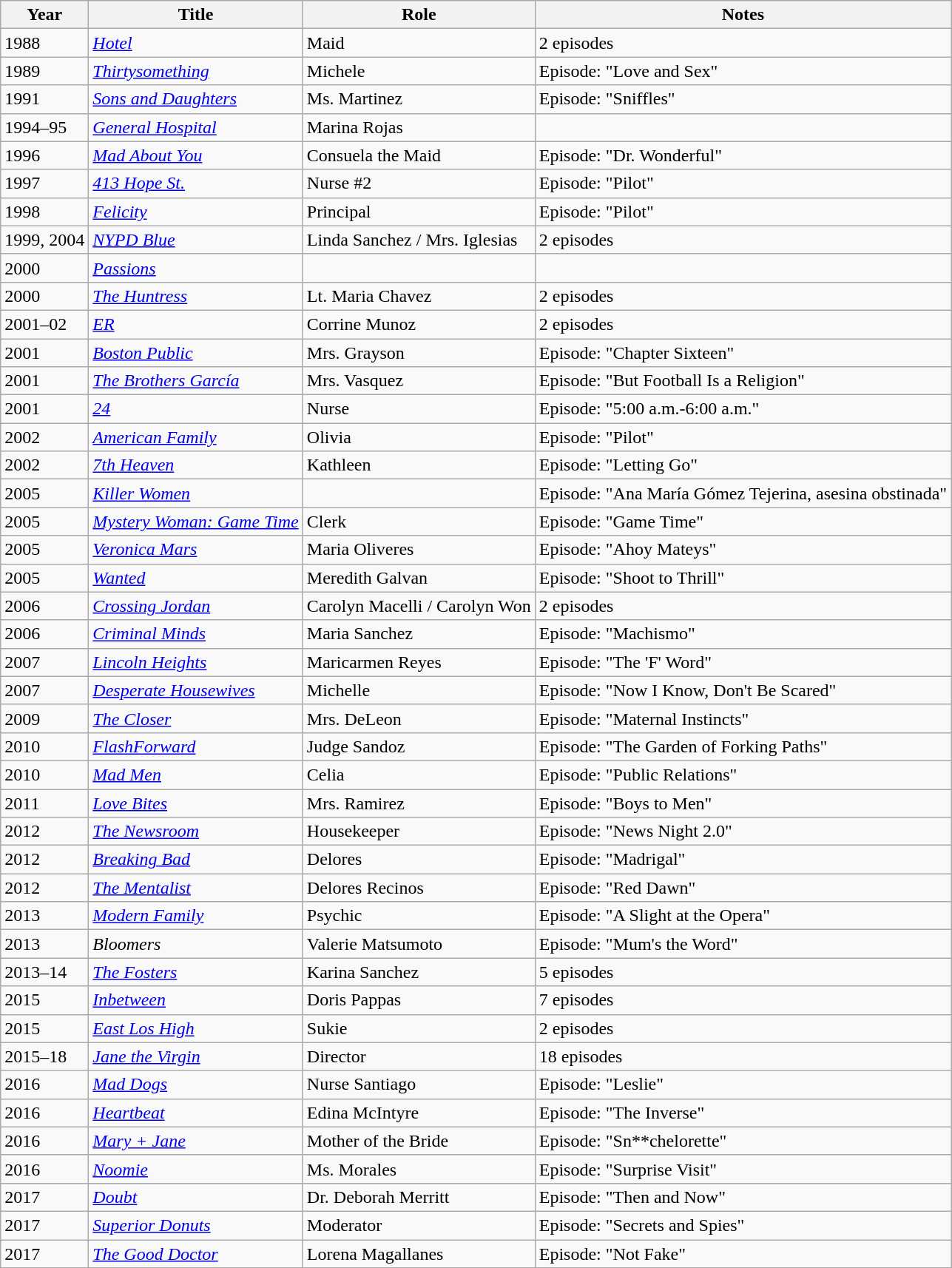<table class="wikitable sortable">
<tr>
<th>Year</th>
<th>Title</th>
<th>Role</th>
<th>Notes</th>
</tr>
<tr>
<td>1988</td>
<td><em><a href='#'>Hotel</a></em></td>
<td>Maid</td>
<td>2 episodes</td>
</tr>
<tr>
<td>1989</td>
<td><em><a href='#'>Thirtysomething</a></em></td>
<td>Michele</td>
<td>Episode: "Love and Sex"</td>
</tr>
<tr>
<td>1991</td>
<td><em><a href='#'>Sons and Daughters</a></em></td>
<td>Ms. Martinez</td>
<td>Episode: "Sniffles"</td>
</tr>
<tr>
<td>1994–95</td>
<td><em><a href='#'>General Hospital</a></em></td>
<td>Marina Rojas</td>
<td></td>
</tr>
<tr>
<td>1996</td>
<td><em><a href='#'>Mad About You</a></em></td>
<td>Consuela the Maid</td>
<td>Episode: "Dr. Wonderful"</td>
</tr>
<tr>
<td>1997</td>
<td><em><a href='#'>413 Hope St.</a></em></td>
<td>Nurse #2</td>
<td>Episode: "Pilot"</td>
</tr>
<tr>
<td>1998</td>
<td><em><a href='#'>Felicity</a></em></td>
<td>Principal</td>
<td>Episode: "Pilot"</td>
</tr>
<tr>
<td>1999, 2004</td>
<td><em><a href='#'>NYPD Blue</a></em></td>
<td>Linda Sanchez / Mrs. Iglesias</td>
<td>2 episodes</td>
</tr>
<tr>
<td>2000</td>
<td><em><a href='#'>Passions</a></em></td>
<td></td>
<td></td>
</tr>
<tr>
<td>2000</td>
<td><em><a href='#'>The Huntress</a></em></td>
<td>Lt. Maria Chavez</td>
<td>2 episodes</td>
</tr>
<tr>
<td>2001–02</td>
<td><em><a href='#'>ER</a></em></td>
<td>Corrine Munoz</td>
<td>2 episodes</td>
</tr>
<tr>
<td>2001</td>
<td><em><a href='#'>Boston Public</a></em></td>
<td>Mrs. Grayson</td>
<td>Episode: "Chapter Sixteen"</td>
</tr>
<tr>
<td>2001</td>
<td><em><a href='#'>The Brothers García</a></em></td>
<td>Mrs. Vasquez</td>
<td>Episode: "But Football Is a Religion"</td>
</tr>
<tr>
<td>2001</td>
<td><em><a href='#'>24</a></em></td>
<td>Nurse</td>
<td>Episode: "5:00 a.m.-6:00 a.m."</td>
</tr>
<tr>
<td>2002</td>
<td><em><a href='#'>American Family</a></em></td>
<td>Olivia</td>
<td>Episode: "Pilot"</td>
</tr>
<tr>
<td>2002</td>
<td><em><a href='#'>7th Heaven</a></em></td>
<td>Kathleen</td>
<td>Episode: "Letting Go"</td>
</tr>
<tr>
<td>2005</td>
<td><em><a href='#'>Killer Women</a></em></td>
<td></td>
<td>Episode: "Ana María Gómez Tejerina, asesina obstinada"</td>
</tr>
<tr>
<td>2005</td>
<td><em><a href='#'>Mystery Woman: Game Time</a></em></td>
<td>Clerk</td>
<td>Episode: "Game Time"</td>
</tr>
<tr>
<td>2005</td>
<td><em><a href='#'>Veronica Mars</a></em></td>
<td>Maria Oliveres</td>
<td>Episode: "Ahoy Mateys"</td>
</tr>
<tr>
<td>2005</td>
<td><em><a href='#'>Wanted</a></em></td>
<td>Meredith Galvan</td>
<td>Episode: "Shoot to Thrill"</td>
</tr>
<tr>
<td>2006</td>
<td><em><a href='#'>Crossing Jordan</a></em></td>
<td>Carolyn Macelli / Carolyn Won</td>
<td>2 episodes</td>
</tr>
<tr>
<td>2006</td>
<td><em><a href='#'>Criminal Minds</a></em></td>
<td>Maria Sanchez</td>
<td>Episode: "Machismo"</td>
</tr>
<tr>
<td>2007</td>
<td><em><a href='#'>Lincoln Heights</a></em></td>
<td>Maricarmen Reyes</td>
<td>Episode: "The 'F' Word"</td>
</tr>
<tr>
<td>2007</td>
<td><em><a href='#'>Desperate Housewives</a></em></td>
<td>Michelle</td>
<td>Episode: "Now I Know, Don't Be Scared"</td>
</tr>
<tr>
<td>2009</td>
<td><em><a href='#'>The Closer</a></em></td>
<td>Mrs. DeLeon</td>
<td>Episode: "Maternal Instincts"</td>
</tr>
<tr>
<td>2010</td>
<td><em><a href='#'>FlashForward</a></em></td>
<td>Judge Sandoz</td>
<td>Episode: "The Garden of Forking Paths"</td>
</tr>
<tr>
<td>2010</td>
<td><em><a href='#'>Mad Men</a></em></td>
<td>Celia</td>
<td>Episode: "Public Relations"</td>
</tr>
<tr>
<td>2011</td>
<td><em><a href='#'>Love Bites</a></em></td>
<td>Mrs. Ramirez</td>
<td>Episode: "Boys to Men"</td>
</tr>
<tr>
<td>2012</td>
<td><em><a href='#'>The Newsroom</a></em></td>
<td>Housekeeper</td>
<td>Episode: "News Night 2.0"</td>
</tr>
<tr>
<td>2012</td>
<td><em><a href='#'>Breaking Bad</a></em></td>
<td>Delores</td>
<td>Episode: "Madrigal"</td>
</tr>
<tr>
<td>2012</td>
<td><em><a href='#'>The Mentalist</a></em></td>
<td>Delores Recinos</td>
<td>Episode: "Red Dawn"</td>
</tr>
<tr>
<td>2013</td>
<td><em><a href='#'>Modern Family</a></em></td>
<td>Psychic</td>
<td>Episode: "A Slight at the Opera"</td>
</tr>
<tr>
<td>2013</td>
<td><em>Bloomers</em></td>
<td>Valerie Matsumoto</td>
<td>Episode: "Mum's the Word"</td>
</tr>
<tr>
<td>2013–14</td>
<td><em><a href='#'>The Fosters</a></em></td>
<td>Karina Sanchez</td>
<td>5 episodes</td>
</tr>
<tr>
<td>2015</td>
<td><em><a href='#'>Inbetween</a></em></td>
<td>Doris Pappas</td>
<td>7 episodes</td>
</tr>
<tr>
<td>2015</td>
<td><em><a href='#'>East Los High</a></em></td>
<td>Sukie</td>
<td>2 episodes</td>
</tr>
<tr>
<td>2015–18</td>
<td><em><a href='#'>Jane the Virgin</a></em></td>
<td>Director</td>
<td>18 episodes</td>
</tr>
<tr>
<td>2016</td>
<td><em><a href='#'>Mad Dogs</a></em></td>
<td>Nurse Santiago</td>
<td>Episode: "Leslie"</td>
</tr>
<tr>
<td>2016</td>
<td><em><a href='#'>Heartbeat</a></em></td>
<td>Edina McIntyre</td>
<td>Episode: "The Inverse"</td>
</tr>
<tr>
<td>2016</td>
<td><em><a href='#'>Mary + Jane</a></em></td>
<td>Mother of the Bride</td>
<td>Episode: "Sn**chelorette"</td>
</tr>
<tr>
<td>2016</td>
<td><em><a href='#'>Noomie</a></em></td>
<td>Ms. Morales</td>
<td>Episode: "Surprise Visit"</td>
</tr>
<tr>
<td>2017</td>
<td><em><a href='#'>Doubt</a></em></td>
<td>Dr. Deborah Merritt</td>
<td>Episode: "Then and Now"</td>
</tr>
<tr>
<td>2017</td>
<td><em><a href='#'>Superior Donuts</a></em></td>
<td>Moderator</td>
<td>Episode: "Secrets and Spies"</td>
</tr>
<tr>
<td>2017</td>
<td><em><a href='#'>The Good Doctor</a></em></td>
<td>Lorena Magallanes</td>
<td>Episode: "Not Fake"</td>
</tr>
</table>
